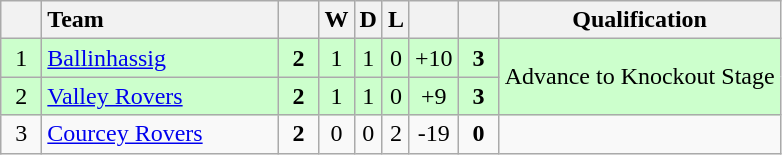<table class="wikitable" style="text-align:center">
<tr>
<th width="20"></th>
<th width="150" style="text-align:left;">Team</th>
<th width="20"></th>
<th>W</th>
<th>D</th>
<th>L</th>
<th width="20"></th>
<th width="20"></th>
<th>Qualification</th>
</tr>
<tr style="background:#ccffcc">
<td>1</td>
<td align="left"> <a href='#'>Ballinhassig</a></td>
<td><strong>2</strong></td>
<td>1</td>
<td>1</td>
<td>0</td>
<td>+10</td>
<td><strong>3</strong></td>
<td rowspan="2">Advance to Knockout Stage</td>
</tr>
<tr style="background:#ccffcc">
<td>2</td>
<td align="left"> <a href='#'>Valley Rovers</a></td>
<td><strong>2</strong></td>
<td>1</td>
<td>1</td>
<td>0</td>
<td>+9</td>
<td><strong>3</strong></td>
</tr>
<tr>
<td>3</td>
<td align="left"> <a href='#'>Courcey Rovers</a></td>
<td><strong>2</strong></td>
<td>0</td>
<td>0</td>
<td>2</td>
<td>-19</td>
<td><strong>0</strong></td>
<td></td>
</tr>
</table>
